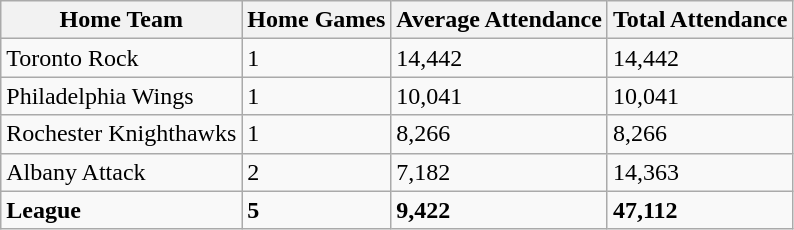<table class="wikitable sortable">
<tr>
<th>Home Team</th>
<th>Home Games</th>
<th>Average Attendance</th>
<th>Total Attendance</th>
</tr>
<tr>
<td>Toronto Rock</td>
<td>1</td>
<td>14,442</td>
<td>14,442</td>
</tr>
<tr>
<td>Philadelphia Wings</td>
<td>1</td>
<td>10,041</td>
<td>10,041</td>
</tr>
<tr>
<td>Rochester Knighthawks</td>
<td>1</td>
<td>8,266</td>
<td>8,266</td>
</tr>
<tr>
<td>Albany Attack</td>
<td>2</td>
<td>7,182</td>
<td>14,363</td>
</tr>
<tr class="sortbottom">
<td><strong>League</strong></td>
<td><strong>5</strong></td>
<td><strong>9,422</strong></td>
<td><strong>47,112</strong></td>
</tr>
</table>
